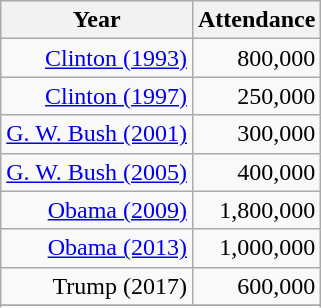<table class="wikitable sortable floatright" style="text-align:right;">
<tr>
<th>Year</th>
<th>Attendance</th>
</tr>
<tr>
<td><a href='#'>Clinton (1993)</a></td>
<td>800,000</td>
</tr>
<tr>
<td><a href='#'>Clinton (1997)</a></td>
<td>250,000</td>
</tr>
<tr>
<td><a href='#'>G. W. Bush (2001)</a></td>
<td>300,000</td>
</tr>
<tr>
<td><a href='#'>G. W. Bush (2005)</a></td>
<td>400,000</td>
</tr>
<tr>
<td><a href='#'>Obama (2009)</a></td>
<td>1,800,000</td>
</tr>
<tr>
<td><a href='#'>Obama (2013)</a></td>
<td>1,000,000</td>
</tr>
<tr>
<td>Trump (2017)</td>
<td>600,000</td>
</tr>
<tr>
</tr>
<tr class="sortbottom">
</tr>
</table>
